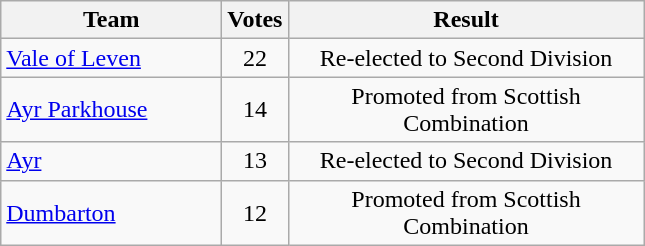<table class="wikitable" style="text-align: center;">
<tr>
<th width=140>Team</th>
<th width=30>Votes</th>
<th width=230>Result</th>
</tr>
<tr>
<td align=left><a href='#'>Vale of Leven</a></td>
<td>22</td>
<td>Re-elected to Second Division</td>
</tr>
<tr>
<td align=left><a href='#'>Ayr Parkhouse</a></td>
<td>14</td>
<td>Promoted from Scottish Combination</td>
</tr>
<tr>
<td align=left><a href='#'>Ayr</a></td>
<td>13</td>
<td>Re-elected to Second Division</td>
</tr>
<tr>
<td align=left><a href='#'>Dumbarton</a></td>
<td>12</td>
<td>Promoted from Scottish Combination</td>
</tr>
</table>
